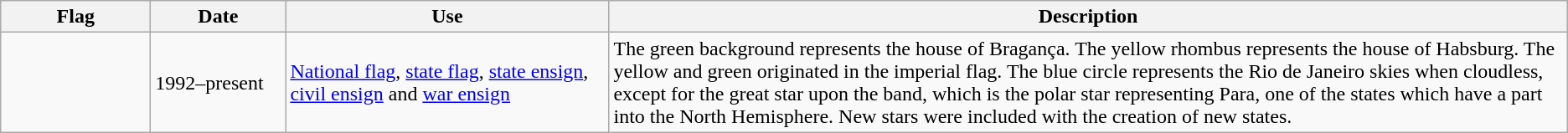<table class="wikitable" style="background: #f9f9f9">
<tr>
<th width="112">Flag</th>
<th width="100">Date</th>
<th width="250">Use</th>
<th>Description</th>
</tr>
<tr>
<td></td>
<td>1992–present</td>
<td><a href='#'>National flag</a>, <a href='#'>state flag</a>, <a href='#'>state ensign</a>, <a href='#'>civil ensign</a> and <a href='#'>war ensign</a></td>
<td>The green background represents the house of Bragança. The yellow rhombus represents the house of Habsburg. The yellow and green originated in the imperial flag. The blue circle represents the Rio de Janeiro skies when cloudless, except for the great star upon the band, which is the polar star representing Para, one of the states which have a part into the North Hemisphere. New stars were included with the creation of new states.</td>
</tr>
</table>
